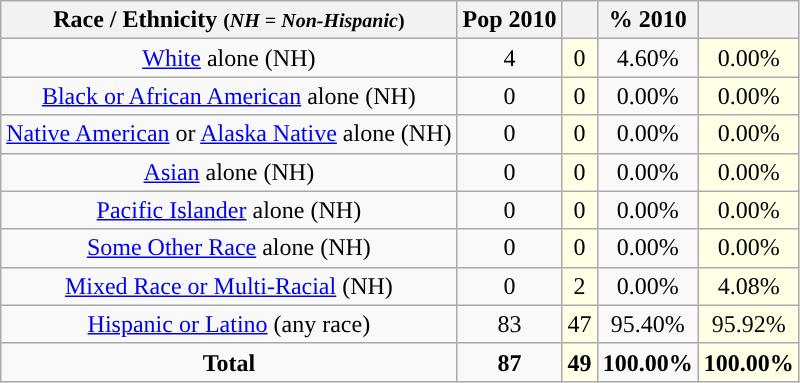<table class="wikitable" style="text-align:center;">
<tr>
<th>Race / Ethnicity <small>(<em>NH = Non-Hispanic</em>)</small></th>
<th>Pop 2010</th>
<th></th>
<th>% 2010</th>
<th></th>
</tr>
<tr>
<td><a href='#'>White</a> alone (NH)</td>
<td>4</td>
<td style='background: #ffffe6;'>0</td>
<td>4.60%</td>
<td style='background: #ffffe6;'>0.00%</td>
</tr>
<tr>
<td><a href='#'>Black or African American</a> alone (NH)</td>
<td>0</td>
<td style='background: #ffffe6;'>0</td>
<td>0.00%</td>
<td style='background: #ffffe6;'>0.00%</td>
</tr>
<tr>
<td><a href='#'>Native American</a> or <a href='#'>Alaska Native</a> alone (NH)</td>
<td>0</td>
<td style='background: #ffffe6;'>0</td>
<td>0.00%</td>
<td style='background: #ffffe6;'>0.00%</td>
</tr>
<tr>
<td><a href='#'>Asian</a> alone (NH)</td>
<td>0</td>
<td style='background: #ffffe6;'>0</td>
<td>0.00%</td>
<td style='background: #ffffe6;'>0.00%</td>
</tr>
<tr>
<td><a href='#'>Pacific Islander</a> alone (NH)</td>
<td>0</td>
<td style='background: #ffffe6;'>0</td>
<td>0.00%</td>
<td style='background: #ffffe6;'>0.00%</td>
</tr>
<tr>
<td><a href='#'>Some Other Race</a> alone (NH)</td>
<td>0</td>
<td style='background: #ffffe6;'>0</td>
<td>0.00%</td>
<td style='background: #ffffe6;'>0.00%</td>
</tr>
<tr>
<td><a href='#'>Mixed Race or Multi-Racial</a> (NH)</td>
<td>0</td>
<td style='background: #ffffe6;'>2</td>
<td>0.00%</td>
<td style='background: #ffffe6;'>4.08%</td>
</tr>
<tr>
<td><a href='#'>Hispanic or Latino</a> (any race)</td>
<td>83</td>
<td style='background: #ffffe6;'>47</td>
<td>95.40%</td>
<td style='background: #ffffe6;'>95.92%</td>
</tr>
<tr>
<td><strong>Total</strong></td>
<td><strong>87</strong></td>
<td style='background: #ffffe6;'><strong>49</strong></td>
<td><strong>100.00%</strong></td>
<td style='background: #ffffe6;'><strong>100.00%</strong></td>
</tr>
</table>
